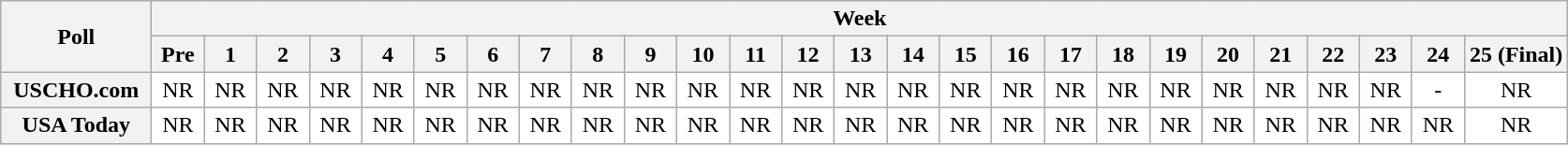<table class="wikitable" style="white-space:nowrap;">
<tr>
<th scope="col" width="100" rowspan="2">Poll</th>
<th colspan="26">Week</th>
</tr>
<tr>
<th scope="col" width="30">Pre</th>
<th scope="col" width="30">1</th>
<th scope="col" width="30">2</th>
<th scope="col" width="30">3</th>
<th scope="col" width="30">4</th>
<th scope="col" width="30">5</th>
<th scope="col" width="30">6</th>
<th scope="col" width="30">7</th>
<th scope="col" width="30">8</th>
<th scope="col" width="30">9</th>
<th scope="col" width="30">10</th>
<th scope="col" width="30">11</th>
<th scope="col" width="30">12</th>
<th scope="col" width="30">13</th>
<th scope="col" width="30">14</th>
<th scope="col" width="30">15</th>
<th scope="col" width="30">16</th>
<th scope="col" width="30">17</th>
<th scope="col" width="30">18</th>
<th scope="col" width="30">19</th>
<th scope="col" width="30">20</th>
<th scope="col" width="30">21</th>
<th scope="col" width="30">22</th>
<th scope="col" width="30">23</th>
<th scope="col" width="30">24</th>
<th scope="col" width="30">25 (Final)</th>
</tr>
<tr style="text-align:center;">
<th>USCHO.com</th>
<td bgcolor=FFFFFF>NR</td>
<td bgcolor=FFFFFF>NR</td>
<td bgcolor=FFFFFF>NR</td>
<td bgcolor=FFFFFF>NR</td>
<td bgcolor=FFFFFF>NR</td>
<td bgcolor=FFFFFF>NR</td>
<td bgcolor=FFFFFF>NR</td>
<td bgcolor=FFFFFF>NR</td>
<td bgcolor=FFFFFF>NR</td>
<td bgcolor=FFFFFF>NR</td>
<td bgcolor=FFFFFF>NR</td>
<td bgcolor=FFFFFF>NR</td>
<td bgcolor=FFFFFF>NR</td>
<td bgcolor=FFFFFF>NR</td>
<td bgcolor=FFFFFF>NR</td>
<td bgcolor=FFFFFF>NR</td>
<td bgcolor=FFFFFF>NR</td>
<td bgcolor=FFFFFF>NR</td>
<td bgcolor=FFFFFF>NR</td>
<td bgcolor=FFFFFF>NR</td>
<td bgcolor=FFFFFF>NR</td>
<td bgcolor=FFFFFF>NR</td>
<td bgcolor=FFFFFF>NR</td>
<td bgcolor=FFFFFF>NR</td>
<td bgcolor=FFFFFF>-</td>
<td bgcolor=FFFFFF>NR</td>
</tr>
<tr style="text-align:center;">
<th>USA Today</th>
<td bgcolor=FFFFFF>NR</td>
<td bgcolor=FFFFFF>NR</td>
<td bgcolor=FFFFFF>NR</td>
<td bgcolor=FFFFFF>NR</td>
<td bgcolor=FFFFFF>NR</td>
<td bgcolor=FFFFFF>NR</td>
<td bgcolor=FFFFFF>NR</td>
<td bgcolor=FFFFFF>NR</td>
<td bgcolor=FFFFFF>NR</td>
<td bgcolor=FFFFFF>NR</td>
<td bgcolor=FFFFFF>NR</td>
<td bgcolor=FFFFFF>NR</td>
<td bgcolor=FFFFFF>NR</td>
<td bgcolor=FFFFFF>NR</td>
<td bgcolor=FFFFFF>NR</td>
<td bgcolor=FFFFFF>NR</td>
<td bgcolor=FFFFFF>NR</td>
<td bgcolor=FFFFFF>NR</td>
<td bgcolor=FFFFFF>NR</td>
<td bgcolor=FFFFFF>NR</td>
<td bgcolor=FFFFFF>NR</td>
<td bgcolor=FFFFFF>NR</td>
<td bgcolor=FFFFFF>NR</td>
<td bgcolor=FFFFFF>NR</td>
<td bgcolor=FFFFFF>NR</td>
<td bgcolor=FFFFFF>NR</td>
</tr>
</table>
